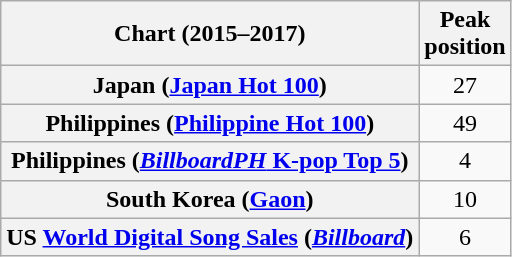<table class="wikitable sortable plainrowheaders" style="text-align:center">
<tr>
<th scope="col">Chart (2015–2017)</th>
<th scope="col">Peak<br>position</th>
</tr>
<tr>
<th scope="row">Japan (<a href='#'>Japan Hot 100</a>)</th>
<td>27</td>
</tr>
<tr>
<th scope="row">Philippines (<a href='#'>Philippine Hot 100</a>)</th>
<td>49</td>
</tr>
<tr>
<th scope="row">Philippines (<a href='#'><em>BillboardPH</em> K-pop Top 5</a>)</th>
<td>4</td>
</tr>
<tr>
<th scope="row">South Korea (<a href='#'>Gaon</a>)</th>
<td>10</td>
</tr>
<tr>
<th scope="row">US <a href='#'>World Digital Song Sales</a> (<em><a href='#'>Billboard</a></em>)</th>
<td>6</td>
</tr>
</table>
